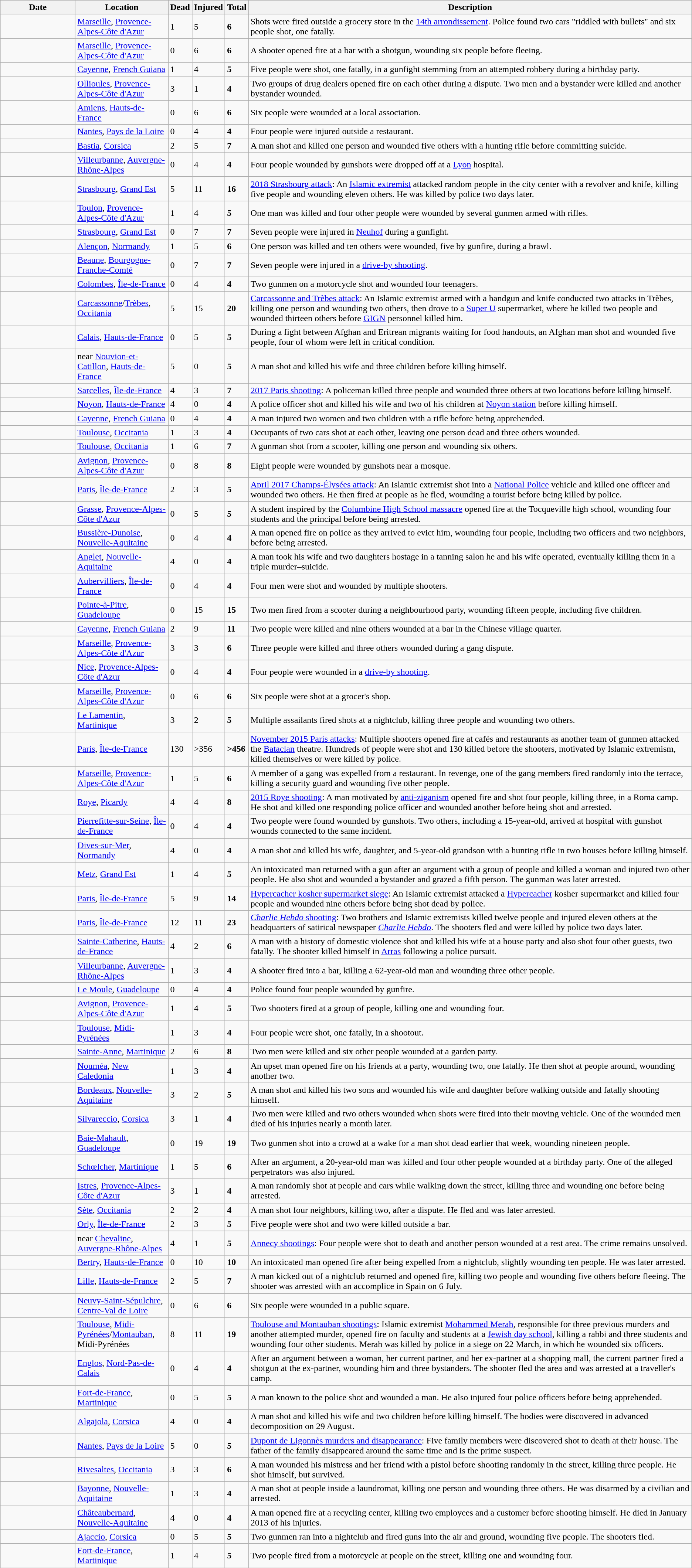<table class="wikitable sortable">
<tr>
<th scope="col" style="width: 8rem;">Date</th>
<th scope="col" style="width: 10rem;">Location</th>
<th data-sort-type=number>Dead</th>
<th data-sort-type=number>Injured</th>
<th data-sort-type=number>Total</th>
<th class=unsortable>Description</th>
</tr>
<tr>
<td></td>
<td><a href='#'>Marseille</a>, <a href='#'>Provence-Alpes-Côte d'Azur</a></td>
<td>1</td>
<td>5</td>
<td><strong>6</strong></td>
<td>Shots were fired outside a grocery store in the <a href='#'>14th arrondissement</a>. Police found two cars "riddled with bullets" and six people shot, one fatally.</td>
</tr>
<tr>
<td></td>
<td><a href='#'>Marseille</a>, <a href='#'>Provence-Alpes-Côte d'Azur</a></td>
<td>0</td>
<td>6</td>
<td><strong>6</strong></td>
<td>A shooter opened fire at a bar with a shotgun, wounding six people before fleeing.</td>
</tr>
<tr>
<td></td>
<td><a href='#'>Cayenne</a>, <a href='#'>French Guiana</a></td>
<td>1</td>
<td>4</td>
<td><strong>5</strong></td>
<td>Five people were shot, one fatally, in a gunfight stemming from an attempted robbery during a birthday party.</td>
</tr>
<tr>
<td></td>
<td><a href='#'>Ollioules</a>, <a href='#'>Provence-Alpes-Côte d'Azur</a></td>
<td>3</td>
<td>1</td>
<td><strong>4</strong></td>
<td>Two groups of drug dealers opened fire on each other during a dispute. Two men and a bystander were killed and another bystander wounded.</td>
</tr>
<tr>
<td></td>
<td><a href='#'>Amiens</a>, <a href='#'>Hauts-de-France</a></td>
<td>0</td>
<td>6</td>
<td><strong>6</strong></td>
<td>Six people were wounded at a local association.</td>
</tr>
<tr>
<td></td>
<td><a href='#'>Nantes</a>, <a href='#'>Pays de la Loire</a></td>
<td>0</td>
<td>4</td>
<td><strong>4</strong></td>
<td>Four people were injured outside a restaurant.</td>
</tr>
<tr>
<td></td>
<td><a href='#'>Bastia</a>, <a href='#'>Corsica</a></td>
<td>2</td>
<td>5</td>
<td><strong>7</strong></td>
<td>A man shot and killed one person and wounded five others with a hunting rifle before committing suicide.</td>
</tr>
<tr>
<td></td>
<td><a href='#'>Villeurbanne</a>, <a href='#'>Auvergne-Rhône-Alpes</a></td>
<td>0</td>
<td>4</td>
<td><strong>4</strong></td>
<td>Four people wounded by gunshots were dropped off at a <a href='#'>Lyon</a> hospital.</td>
</tr>
<tr>
<td></td>
<td><a href='#'>Strasbourg</a>, <a href='#'>Grand Est</a></td>
<td>5</td>
<td>11</td>
<td><strong>16</strong></td>
<td><a href='#'>2018 Strasbourg attack</a>: An <a href='#'>Islamic extremist</a> attacked random people in the city center with a revolver and knife, killing five people and wounding eleven others. He was killed by police two days later.</td>
</tr>
<tr>
<td></td>
<td><a href='#'>Toulon</a>, <a href='#'>Provence-Alpes-Côte d'Azur</a></td>
<td>1</td>
<td>4</td>
<td><strong>5</strong></td>
<td>One man was killed and four other people were wounded by several gunmen armed with rifles.</td>
</tr>
<tr>
<td></td>
<td><a href='#'>Strasbourg</a>, <a href='#'>Grand Est</a></td>
<td>0</td>
<td>7</td>
<td><strong>7</strong></td>
<td>Seven people were injured in <a href='#'>Neuhof</a> during a gunfight.</td>
</tr>
<tr>
<td></td>
<td><a href='#'>Alençon</a>, <a href='#'>Normandy</a></td>
<td>1</td>
<td>5</td>
<td><strong>6</strong></td>
<td>One person was killed and ten others were wounded, five by gunfire, during a brawl.</td>
</tr>
<tr>
<td></td>
<td><a href='#'>Beaune</a>, <a href='#'>Bourgogne-Franche-Comté</a></td>
<td>0</td>
<td>7</td>
<td><strong>7</strong></td>
<td>Seven people were injured in a <a href='#'>drive-by shooting</a>.</td>
</tr>
<tr>
<td></td>
<td><a href='#'>Colombes</a>, <a href='#'>Île-de-France</a></td>
<td>0</td>
<td>4</td>
<td><strong>4</strong></td>
<td>Two gunmen on a motorcycle shot and wounded four teenagers.</td>
</tr>
<tr>
<td></td>
<td><a href='#'>Carcassonne</a>/<a href='#'>Trèbes</a>, <a href='#'>Occitania</a></td>
<td>5</td>
<td>15</td>
<td><strong>20</strong></td>
<td><a href='#'>Carcassonne and Trèbes attack</a>: An Islamic extremist armed with a handgun and knife conducted two attacks in Trèbes, killing one person and wounding two others, then drove to a <a href='#'>Super U</a> supermarket, where he killed two people and wounded thirteen others before <a href='#'>GIGN</a> personnel killed him.</td>
</tr>
<tr>
<td></td>
<td><a href='#'>Calais</a>, <a href='#'>Hauts-de-France</a></td>
<td>0</td>
<td>5</td>
<td><strong>5</strong></td>
<td>During a fight between Afghan and Eritrean migrants waiting for food handouts, an Afghan man shot and wounded five people, four of whom were left in critical condition.</td>
</tr>
<tr>
<td></td>
<td>near <a href='#'>Nouvion-et-Catillon</a>, <a href='#'>Hauts-de-France</a></td>
<td>5</td>
<td>0</td>
<td><strong>5</strong></td>
<td>A man shot and killed his wife and three children before killing himself.</td>
</tr>
<tr>
<td></td>
<td><a href='#'>Sarcelles</a>, <a href='#'>Île-de-France</a></td>
<td>4</td>
<td>3</td>
<td><strong>7</strong></td>
<td><a href='#'>2017 Paris shooting</a>: A policeman killed three people and wounded three others at two locations before killing himself.</td>
</tr>
<tr>
<td></td>
<td><a href='#'>Noyon</a>, <a href='#'>Hauts-de-France</a></td>
<td>4</td>
<td>0</td>
<td><strong>4</strong></td>
<td>A police officer shot and killed his wife and two of his children at <a href='#'>Noyon station</a> before killing himself.</td>
</tr>
<tr>
<td></td>
<td><a href='#'>Cayenne</a>, <a href='#'>French Guiana</a></td>
<td>0</td>
<td>4</td>
<td><strong>4</strong></td>
<td>A man injured two women and two children with a rifle before being apprehended.</td>
</tr>
<tr>
<td></td>
<td><a href='#'>Toulouse</a>, <a href='#'>Occitania</a></td>
<td>1</td>
<td>3</td>
<td><strong>4</strong></td>
<td>Occupants of two cars shot at each other, leaving one person dead and three others wounded.</td>
</tr>
<tr>
<td></td>
<td><a href='#'>Toulouse</a>, <a href='#'>Occitania</a></td>
<td>1</td>
<td>6</td>
<td><strong>7</strong></td>
<td>A gunman shot from a scooter, killing one person and wounding six others.</td>
</tr>
<tr>
<td></td>
<td><a href='#'>Avignon</a>, <a href='#'>Provence-Alpes-Côte d'Azur</a></td>
<td>0</td>
<td>8</td>
<td><strong>8</strong></td>
<td>Eight people were wounded by gunshots near a mosque.</td>
</tr>
<tr>
<td></td>
<td><a href='#'>Paris</a>, <a href='#'>Île-de-France</a></td>
<td>2</td>
<td>3</td>
<td><strong>5</strong></td>
<td><a href='#'>April 2017 Champs-Élysées attack</a>: An Islamic extremist shot into a <a href='#'>National Police</a> vehicle and killed one officer and wounded two others. He then fired at people as he fled, wounding a tourist before being killed by police.</td>
</tr>
<tr>
<td></td>
<td><a href='#'>Grasse</a>, <a href='#'>Provence-Alpes-Côte d'Azur</a></td>
<td>0</td>
<td>5</td>
<td><strong>5</strong></td>
<td>A student inspired by the <a href='#'>Columbine High School massacre</a> opened fire at the Tocqueville high school, wounding four students and the principal before being arrested.</td>
</tr>
<tr>
<td></td>
<td><a href='#'>Bussière-Dunoise</a>, <a href='#'>Nouvelle-Aquitaine</a></td>
<td>0</td>
<td>4</td>
<td><strong>4</strong></td>
<td>A man opened fire on police as they arrived to evict him, wounding four people, including two officers and two neighbors, before being arrested.</td>
</tr>
<tr>
<td></td>
<td><a href='#'>Anglet</a>, <a href='#'>Nouvelle-Aquitaine</a></td>
<td>4</td>
<td>0</td>
<td><strong>4</strong></td>
<td>A man took his wife and two daughters hostage in a tanning salon he and his wife operated, eventually killing them in a triple murder–suicide.</td>
</tr>
<tr>
<td></td>
<td><a href='#'>Aubervilliers</a>, <a href='#'>Île-de-France</a></td>
<td>0</td>
<td>4</td>
<td><strong>4</strong></td>
<td>Four men were shot and wounded by multiple shooters.</td>
</tr>
<tr>
<td></td>
<td><a href='#'>Pointe-à-Pitre</a>, <a href='#'>Guadeloupe</a></td>
<td>0</td>
<td>15</td>
<td><strong>15</strong></td>
<td>Two men fired from a scooter during a neighbourhood party, wounding fifteen people, including five children.</td>
</tr>
<tr>
<td></td>
<td><a href='#'>Cayenne</a>, <a href='#'>French Guiana</a></td>
<td>2</td>
<td>9</td>
<td><strong>11</strong></td>
<td>Two people were killed and nine others wounded at a bar in the Chinese village quarter.</td>
</tr>
<tr>
<td></td>
<td><a href='#'>Marseille</a>, <a href='#'>Provence-Alpes-Côte d'Azur</a></td>
<td>3</td>
<td>3</td>
<td><strong>6</strong></td>
<td>Three people were killed and three others wounded during a gang dispute.</td>
</tr>
<tr>
<td></td>
<td><a href='#'>Nice</a>, <a href='#'>Provence-Alpes-Côte d'Azur</a></td>
<td>0</td>
<td>4</td>
<td><strong>4</strong></td>
<td>Four people were wounded in a <a href='#'>drive-by shooting</a>.</td>
</tr>
<tr>
<td></td>
<td><a href='#'>Marseille</a>, <a href='#'>Provence-Alpes-Côte d'Azur</a></td>
<td>0</td>
<td>6</td>
<td><strong>6</strong></td>
<td>Six people were shot at a grocer's shop.</td>
</tr>
<tr>
<td></td>
<td><a href='#'>Le Lamentin</a>, <a href='#'>Martinique</a></td>
<td>3</td>
<td>2</td>
<td><strong>5</strong></td>
<td>Multiple assailants fired shots at a nightclub, killing three people and wounding two others.</td>
</tr>
<tr>
<td></td>
<td><a href='#'>Paris</a>, <a href='#'>Île-de-France</a></td>
<td>130</td>
<td>>356</td>
<td><strong>>456</strong></td>
<td><a href='#'>November 2015 Paris attacks</a>: Multiple shooters opened fire at cafés and restaurants as another team of gunmen attacked the <a href='#'>Bataclan</a> theatre. Hundreds of people were shot and 130 killed before the shooters, motivated by Islamic extremism, killed themselves or were killed by police.</td>
</tr>
<tr>
<td></td>
<td><a href='#'>Marseille</a>, <a href='#'>Provence-Alpes-Côte d'Azur</a></td>
<td>1</td>
<td>5</td>
<td><strong>6</strong></td>
<td>A member of a gang was expelled from a restaurant. In revenge, one of the gang members fired randomly into the terrace, killing a security guard and wounding five other people.</td>
</tr>
<tr>
<td></td>
<td><a href='#'>Roye</a>, <a href='#'>Picardy</a></td>
<td>4</td>
<td>4</td>
<td><strong>8</strong></td>
<td><a href='#'>2015 Roye shooting</a>: A man motivated by <a href='#'>anti-ziganism</a> opened fire and shot four people, killing three, in a Roma camp. He shot and killed one responding police officer and wounded another before being shot and arrested.</td>
</tr>
<tr>
<td></td>
<td><a href='#'>Pierrefitte-sur-Seine</a>, <a href='#'>Île-de-France</a></td>
<td>0</td>
<td>4</td>
<td><strong>4</strong></td>
<td>Two people were found wounded by gunshots. Two others, including a 15-year-old, arrived at hospital with gunshot wounds connected to the same incident.</td>
</tr>
<tr>
<td></td>
<td><a href='#'>Dives-sur-Mer</a>, <a href='#'>Normandy</a></td>
<td>4</td>
<td>0</td>
<td><strong>4</strong></td>
<td>A man shot and killed his wife, daughter, and 5-year-old grandson with a hunting rifle in two houses before killing himself.</td>
</tr>
<tr>
<td></td>
<td><a href='#'>Metz</a>, <a href='#'>Grand Est</a></td>
<td>1</td>
<td>4</td>
<td><strong>5</strong></td>
<td>An intoxicated man returned with a gun after an argument with a group of people and killed a woman and injured two other people. He also shot and wounded a bystander and grazed a fifth person. The gunman was later arrested.</td>
</tr>
<tr>
<td></td>
<td><a href='#'>Paris</a>, <a href='#'>Île-de-France</a></td>
<td>5</td>
<td>9</td>
<td><strong>14</strong></td>
<td><a href='#'>Hypercacher kosher supermarket siege</a>: An Islamic extremist attacked a <a href='#'>Hypercacher</a> kosher supermarket and killed four people and wounded nine others before being shot dead by police.</td>
</tr>
<tr>
<td></td>
<td><a href='#'>Paris</a>, <a href='#'>Île-de-France</a></td>
<td>12</td>
<td>11</td>
<td><strong>23</strong></td>
<td><a href='#'><em>Charlie Hebdo</em> shooting</a>: Two brothers and Islamic extremists killed twelve people and injured eleven others at the headquarters of satirical newspaper <em><a href='#'>Charlie Hebdo</a></em>. The shooters fled and were killed by police two days later.</td>
</tr>
<tr>
<td></td>
<td><a href='#'>Sainte-Catherine</a>, <a href='#'>Hauts-de-France</a></td>
<td>4</td>
<td>2</td>
<td><strong>6</strong></td>
<td>A man with a history of domestic violence shot and killed his wife at a house party and also shot four other guests, two fatally. The shooter killed himself in <a href='#'>Arras</a> following a police pursuit.</td>
</tr>
<tr>
<td></td>
<td><a href='#'>Villeurbanne</a>, <a href='#'>Auvergne-Rhône-Alpes</a></td>
<td>1</td>
<td>3</td>
<td><strong>4</strong></td>
<td>A shooter fired into a bar, killing a 62-year-old man and wounding three other people.</td>
</tr>
<tr>
<td></td>
<td><a href='#'>Le Moule</a>, <a href='#'>Guadeloupe</a></td>
<td>0</td>
<td>4</td>
<td><strong>4</strong></td>
<td>Police found four people wounded by gunfire.</td>
</tr>
<tr>
<td></td>
<td><a href='#'>Avignon</a>, <a href='#'>Provence-Alpes-Côte d'Azur</a></td>
<td>1</td>
<td>4</td>
<td><strong>5</strong></td>
<td>Two shooters fired at a group of people, killing one and wounding four.</td>
</tr>
<tr>
<td></td>
<td><a href='#'>Toulouse</a>, <a href='#'>Midi-Pyrénées</a></td>
<td>1</td>
<td>3</td>
<td><strong>4</strong></td>
<td>Four people were shot, one fatally, in a shootout.</td>
</tr>
<tr>
<td></td>
<td><a href='#'>Sainte-Anne</a>, <a href='#'>Martinique</a></td>
<td>2</td>
<td>6</td>
<td><strong>8</strong></td>
<td>Two men were killed and six other people wounded at a garden party.</td>
</tr>
<tr>
<td></td>
<td><a href='#'>Nouméa</a>, <a href='#'>New Caledonia</a></td>
<td>1</td>
<td>3</td>
<td><strong>4</strong></td>
<td>An upset man opened fire on his friends at a party, wounding two, one fatally. He then shot at people around, wounding another two.</td>
</tr>
<tr>
<td></td>
<td><a href='#'>Bordeaux</a>, <a href='#'>Nouvelle-Aquitaine</a></td>
<td>3</td>
<td>2</td>
<td><strong>5</strong></td>
<td>A man shot and killed his two sons and wounded his wife and daughter before walking outside and fatally shooting himself.</td>
</tr>
<tr>
<td></td>
<td><a href='#'>Silvareccio</a>, <a href='#'>Corsica</a></td>
<td>3</td>
<td>1</td>
<td><strong>4</strong></td>
<td>Two men were killed and two others wounded when shots were fired into their moving vehicle. One of the wounded men died of his injuries nearly a month later.</td>
</tr>
<tr>
<td></td>
<td><a href='#'>Baie-Mahault</a>, <a href='#'>Guadeloupe</a></td>
<td>0</td>
<td>19</td>
<td><strong>19</strong></td>
<td>Two gunmen shot into a crowd at a wake for a man shot dead earlier that week, wounding nineteen people.</td>
</tr>
<tr>
<td></td>
<td><a href='#'>Schœlcher</a>, <a href='#'>Martinique</a></td>
<td>1</td>
<td>5</td>
<td><strong>6</strong></td>
<td>After an argument, a 20-year-old man was killed and four other people wounded at a birthday party. One of the alleged perpetrators was also injured.</td>
</tr>
<tr>
<td></td>
<td><a href='#'>Istres</a>, <a href='#'>Provence-Alpes-Côte d'Azur</a></td>
<td>3</td>
<td>1</td>
<td><strong>4</strong></td>
<td>A man randomly shot at people and cars while walking down the street, killing three and wounding one before being arrested.</td>
</tr>
<tr>
<td></td>
<td><a href='#'>Sète</a>, <a href='#'>Occitania</a></td>
<td>2</td>
<td>2</td>
<td><strong>4</strong></td>
<td>A man shot four neighbors, killing two, after a dispute. He fled and was later arrested.</td>
</tr>
<tr>
<td></td>
<td><a href='#'>Orly</a>, <a href='#'>Île-de-France</a></td>
<td>2</td>
<td>3</td>
<td><strong>5</strong></td>
<td>Five people were shot and two were killed outside a bar.</td>
</tr>
<tr>
<td></td>
<td>near <a href='#'>Chevaline</a>, <a href='#'>Auvergne-Rhône-Alpes</a></td>
<td>4</td>
<td>1</td>
<td><strong>5</strong></td>
<td><a href='#'>Annecy shootings</a>: Four people were shot to death and another person wounded at a rest area. The crime remains unsolved.</td>
</tr>
<tr>
<td></td>
<td><a href='#'>Bertry</a>, <a href='#'>Hauts-de-France</a></td>
<td>0</td>
<td>10</td>
<td><strong>10</strong></td>
<td>An intoxicated man opened fire after being expelled from a nightclub, slightly wounding ten people. He was later arrested.</td>
</tr>
<tr>
<td></td>
<td><a href='#'>Lille</a>, <a href='#'>Hauts-de-France</a></td>
<td>2</td>
<td>5</td>
<td><strong>7</strong></td>
<td>A man kicked out of a nightclub returned and opened fire, killing two people and wounding five others before fleeing. The shooter was arrested with an accomplice in Spain on 6 July.</td>
</tr>
<tr>
<td></td>
<td><a href='#'>Neuvy-Saint-Sépulchre</a>, <a href='#'>Centre-Val de Loire</a></td>
<td>0</td>
<td>6</td>
<td><strong>6</strong></td>
<td>Six people were wounded in a public square.</td>
</tr>
<tr>
<td></td>
<td><a href='#'>Toulouse</a>, <a href='#'>Midi-Pyrénées</a>/<a href='#'>Montauban</a>, Midi-Pyrénées</td>
<td>8</td>
<td>11</td>
<td><strong>19</strong></td>
<td><a href='#'>Toulouse and Montauban shootings</a>: Islamic extremist <a href='#'>Mohammed Merah</a>, responsible for three previous murders and another attempted murder, opened fire on faculty and students at a <a href='#'>Jewish day school</a>, killing a rabbi and three students and wounding four other students. Merah was killed by police in a siege on 22 March, in which he wounded six officers.</td>
</tr>
<tr>
<td></td>
<td><a href='#'>Englos</a>, <a href='#'>Nord-Pas-de-Calais</a></td>
<td>0</td>
<td>4</td>
<td><strong>4</strong></td>
<td>After an argument between a woman, her current partner, and her ex-partner at a shopping mall, the current partner fired a shotgun at the ex-partner, wounding him and three bystanders. The shooter fled the area and was arrested at a traveller's camp.</td>
</tr>
<tr>
<td></td>
<td><a href='#'>Fort-de-France</a>, <a href='#'>Martinique</a></td>
<td>0</td>
<td>5</td>
<td><strong>5</strong></td>
<td>A man known to the police shot and wounded a man. He also injured four police officers before being apprehended.</td>
</tr>
<tr>
<td></td>
<td><a href='#'>Algajola</a>, <a href='#'>Corsica</a></td>
<td>4</td>
<td>0</td>
<td><strong>4</strong></td>
<td>A man shot and killed his wife and two children before killing himself. The bodies were discovered in advanced decomposition on 29 August.</td>
</tr>
<tr>
<td></td>
<td><a href='#'>Nantes</a>, <a href='#'>Pays de la Loire</a></td>
<td>5</td>
<td>0</td>
<td><strong>5</strong></td>
<td><a href='#'>Dupont de Ligonnès murders and disappearance</a>: Five family members were discovered shot to death at their house. The father of the family disappeared around the same time and is the prime suspect.</td>
</tr>
<tr>
<td></td>
<td><a href='#'>Rivesaltes</a>, <a href='#'>Occitania</a></td>
<td>3</td>
<td>3</td>
<td><strong>6</strong></td>
<td>A man wounded his mistress and her friend with a pistol before shooting randomly in the street, killing three people. He shot himself, but survived.</td>
</tr>
<tr>
<td></td>
<td><a href='#'>Bayonne</a>, <a href='#'>Nouvelle-Aquitaine</a></td>
<td>1</td>
<td>3</td>
<td><strong>4</strong></td>
<td>A man shot at people inside a laundromat, killing one person and wounding three others. He was disarmed by a civilian and arrested.</td>
</tr>
<tr>
<td></td>
<td><a href='#'>Châteaubernard</a>, <a href='#'>Nouvelle-Aquitaine</a></td>
<td>4</td>
<td>0</td>
<td><strong>4</strong></td>
<td>A man opened fire at a recycling center, killing two employees and a customer before shooting himself. He died in January 2013 of his injuries.</td>
</tr>
<tr>
<td></td>
<td><a href='#'>Ajaccio</a>, <a href='#'>Corsica</a></td>
<td>0</td>
<td>5</td>
<td><strong>5</strong></td>
<td>Two gunmen ran into a nightclub and fired guns into the air and ground, wounding five people. The shooters fled.</td>
</tr>
<tr>
<td></td>
<td><a href='#'>Fort-de-France</a>, <a href='#'>Martinique</a></td>
<td>1</td>
<td>4</td>
<td><strong>5</strong></td>
<td>Two people fired from a motorcycle at people on the street, killing one and wounding four.</td>
</tr>
</table>
